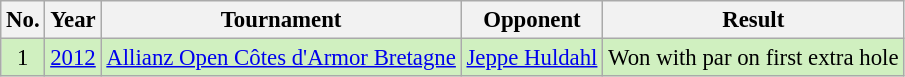<table class="wikitable" style="font-size:95%;">
<tr>
<th>No.</th>
<th>Year</th>
<th>Tournament</th>
<th>Opponent</th>
<th>Result</th>
</tr>
<tr style="background:#D0F0C0;">
<td align=center>1</td>
<td><a href='#'>2012</a></td>
<td><a href='#'>Allianz Open Côtes d'Armor Bretagne</a></td>
<td> <a href='#'>Jeppe Huldahl</a></td>
<td>Won with par on first extra hole</td>
</tr>
</table>
